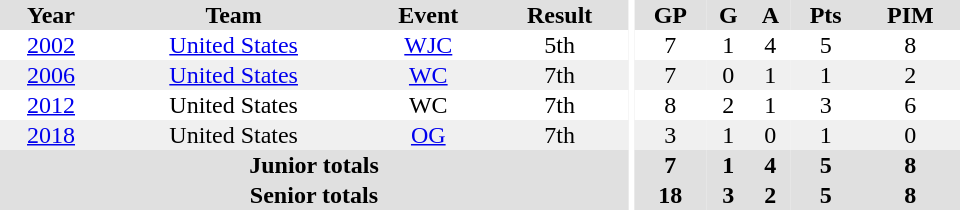<table border="0" cellpadding="1" cellspacing="0" ID="Table3" style="text-align:center; width:40em;">
<tr bgcolor="#e0e0e0">
<th>Year</th>
<th>Team</th>
<th>Event</th>
<th>Result</th>
<th rowspan="99" bgcolor="#ffffff"></th>
<th>GP</th>
<th>G</th>
<th>A</th>
<th>Pts</th>
<th>PIM</th>
</tr>
<tr>
<td><a href='#'>2002</a></td>
<td><a href='#'>United States</a></td>
<td><a href='#'>WJC</a></td>
<td>5th</td>
<td>7</td>
<td>1</td>
<td>4</td>
<td>5</td>
<td>8</td>
</tr>
<tr bgcolor="#f0f0f0">
<td><a href='#'>2006</a></td>
<td><a href='#'>United States</a></td>
<td><a href='#'>WC</a></td>
<td>7th</td>
<td>7</td>
<td>0</td>
<td>1</td>
<td>1</td>
<td>2</td>
</tr>
<tr>
<td><a href='#'>2012</a></td>
<td>United States</td>
<td>WC</td>
<td>7th</td>
<td>8</td>
<td>2</td>
<td>1</td>
<td>3</td>
<td>6</td>
</tr>
<tr bgcolor="#f0f0f0">
<td><a href='#'>2018</a></td>
<td>United States</td>
<td><a href='#'>OG</a></td>
<td>7th</td>
<td>3</td>
<td>1</td>
<td>0</td>
<td>1</td>
<td>0</td>
</tr>
<tr bgcolor="#e0e0e0">
<th colspan="4">Junior totals</th>
<th>7</th>
<th>1</th>
<th>4</th>
<th>5</th>
<th>8</th>
</tr>
<tr bgcolor="#e0e0e0">
<th colspan="4">Senior totals</th>
<th>18</th>
<th>3</th>
<th>2</th>
<th>5</th>
<th>8</th>
</tr>
</table>
